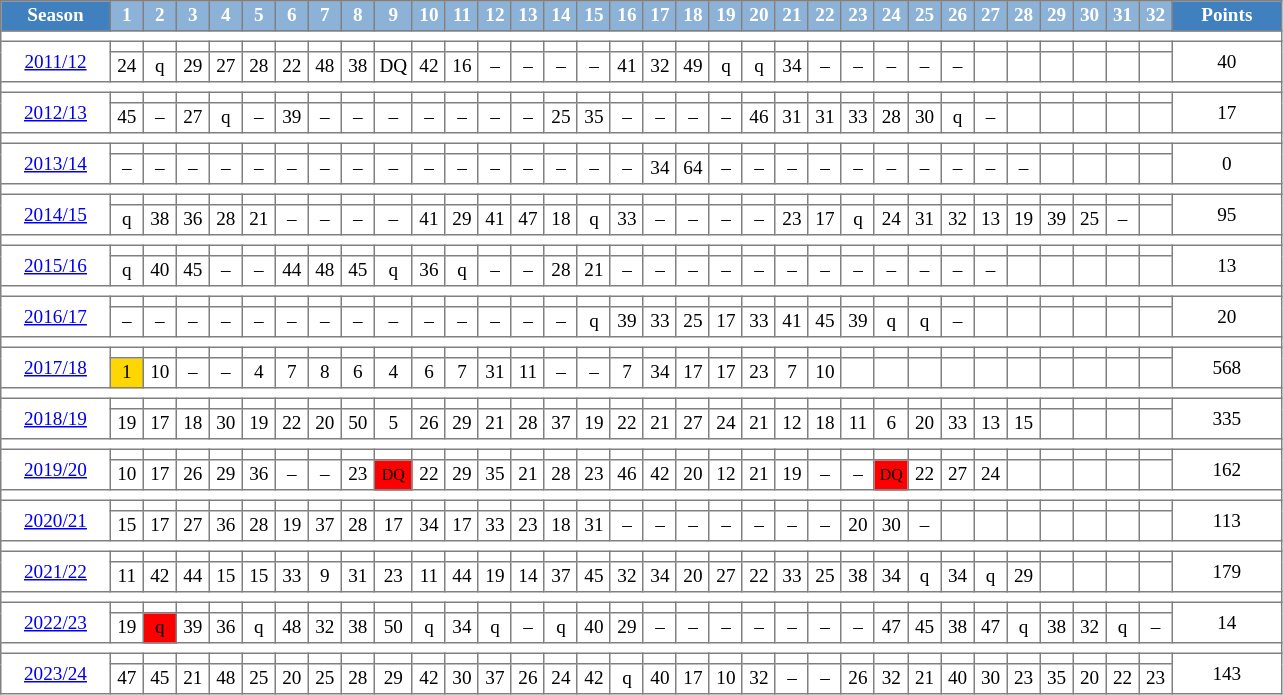<table cellpadding="3" cellspacing="0" border="1" style="background:#fff; font-size:80%; line-height:13px; border:gray solid 1px; border-collapse:collapse;">
<tr style="background:#ccc; text-align:center; color:white">
<td style="background:#4180be;" width="65px"><strong>Season</strong></td>
<td style="background:#8CB2D8;" width="15px"><strong>1</strong></td>
<td style="background:#8CB2D8;" width="15px"><strong>2</strong></td>
<td style="background:#8CB2D8;" width="15px"><strong>3</strong></td>
<td style="background:#8CB2D8;" width="15px"><strong>4</strong></td>
<td style="background:#8CB2D8;" width="15px"><strong>5</strong></td>
<td style="background:#8CB2D8;" width="15px"><strong>6</strong></td>
<td style="background:#8CB2D8;" width="15px"><strong>7</strong></td>
<td style="background:#8CB2D8;" width="15px"><strong>8</strong></td>
<td style="background:#8CB2D8;" width="15px"><strong>9</strong></td>
<td style="background:#8CB2D8;" width="15px"><strong>10</strong></td>
<td style="background:#8CB2D8;" width="15px"><strong>11</strong></td>
<td style="background:#8CB2D8;" width="15px"><strong>12</strong></td>
<td style="background:#8CB2D8;" width="15px"><strong>13</strong></td>
<td style="background:#8CB2D8;" width="15px"><strong>14</strong></td>
<td style="background:#8CB2D8;" width="15px"><strong>15</strong></td>
<td style="background:#8CB2D8;" width="15px"><strong>16</strong></td>
<td style="background:#8CB2D8;" width="15px"><strong>17</strong></td>
<td style="background:#8CB2D8;" width="15px"><strong>18</strong></td>
<td style="background:#8CB2D8;" width="15px"><strong>19</strong></td>
<td style="background:#8CB2D8;" width="15px"><strong>20</strong></td>
<td style="background:#8CB2D8;" width="15px"><strong>21</strong></td>
<td style="background:#8CB2D8;" width="15px"><strong>22</strong></td>
<td style="background:#8CB2D8;" width="15px"><strong>23</strong></td>
<td style="background:#8CB2D8;" width="15px"><strong>24</strong></td>
<td style="background:#8CB2D8;" width="15px"><strong>25</strong></td>
<td style="background:#8CB2D8;" width="15px"><strong>26</strong></td>
<td style="background:#8CB2D8;" width="15px"><strong>27</strong></td>
<td style="background:#8CB2D8;" width="15px"><strong>28</strong></td>
<td style="background:#8CB2D8;" width="15px"><strong>29</strong></td>
<td style="background:#8CB2D8;" width="15px"><strong>30</strong></td>
<td style="background:#8CB2D8;" width="15px"><strong>31</strong></td>
<td style="background:#8CB2D8;" width="15px"><strong>32</strong></td>
<td style="background:#4180be;" width="30px"><strong>Points</strong></td>
</tr>
<tr>
<td colspan=34></td>
</tr>
<tr align=center>
<td rowspan="2" style="width:66px;"><a href='#'>2011/12</a></td>
<th></th>
<th></th>
<th></th>
<th></th>
<th></th>
<th></th>
<th></th>
<th></th>
<th></th>
<th></th>
<th></th>
<th></th>
<th></th>
<th></th>
<th></th>
<th></th>
<th></th>
<th></th>
<th></th>
<th></th>
<th></th>
<th></th>
<th></th>
<th></th>
<th></th>
<th></th>
<th></th>
<th></th>
<th></th>
<th></th>
<th></th>
<th></th>
<td rowspan="2" style="width:66px;">40</td>
</tr>
<tr align=center>
<td>24</td>
<td>q</td>
<td>29</td>
<td>27</td>
<td>28</td>
<td>22</td>
<td>48</td>
<td>38</td>
<td>DQ</td>
<td>42</td>
<td>16</td>
<td>–</td>
<td>–</td>
<td>–</td>
<td>–</td>
<td>41</td>
<td>32</td>
<td>49</td>
<td>q</td>
<td>q</td>
<td>34</td>
<td>–</td>
<td>–</td>
<td>–</td>
<td>–</td>
<td>–</td>
<td></td>
<th></th>
<th></th>
<th></th>
<th></th>
<th></th>
</tr>
<tr>
<td colspan=34></td>
</tr>
<tr align=center>
<td rowspan="2" style="width:66px;"><a href='#'>2012/13</a></td>
<th></th>
<th></th>
<th></th>
<th></th>
<th></th>
<th></th>
<th></th>
<th></th>
<th></th>
<th></th>
<th></th>
<th></th>
<th></th>
<th></th>
<th></th>
<th></th>
<th></th>
<th></th>
<th></th>
<th></th>
<th></th>
<th></th>
<th></th>
<th></th>
<th></th>
<th></th>
<th></th>
<th></th>
<th></th>
<th></th>
<th></th>
<th></th>
<td rowspan="2" style="width:66px;">17</td>
</tr>
<tr align=center>
<td>45</td>
<td>–</td>
<td>27</td>
<td>q</td>
<td>–</td>
<td>39</td>
<td>–</td>
<td>–</td>
<td>–</td>
<td>–</td>
<td>–</td>
<td>–</td>
<td>–</td>
<td>25</td>
<td>35</td>
<td>–</td>
<td>–</td>
<td>–</td>
<td>–</td>
<td>46</td>
<td>31</td>
<td>31</td>
<td>33</td>
<td>28</td>
<td>30</td>
<td>q</td>
<td>–</td>
<td></td>
<th></th>
<th></th>
<th></th>
<th></th>
</tr>
<tr>
<td colspan=34></td>
</tr>
<tr align=center>
<td rowspan="2" style="width:66px;"><a href='#'>2013/14</a></td>
<th></th>
<th></th>
<th></th>
<th></th>
<th></th>
<th></th>
<th></th>
<th></th>
<th></th>
<th></th>
<th></th>
<th></th>
<th></th>
<th></th>
<th></th>
<th></th>
<th></th>
<th></th>
<th></th>
<th></th>
<th></th>
<th></th>
<th></th>
<th></th>
<th></th>
<th></th>
<th></th>
<th></th>
<th></th>
<th></th>
<th></th>
<th></th>
<td rowspan="2" style="width:66px;">0</td>
</tr>
<tr align=center>
<td>–</td>
<td>–</td>
<td>–</td>
<td>–</td>
<td>–</td>
<td>–</td>
<td>–</td>
<td>–</td>
<td>–</td>
<td>–</td>
<td>–</td>
<td>–</td>
<td>–</td>
<td>–</td>
<td>–</td>
<td>–</td>
<td>34</td>
<td>64</td>
<td>–</td>
<td>–</td>
<td>–</td>
<td>–</td>
<td>–</td>
<td>–</td>
<td>–</td>
<td>–</td>
<td>–</td>
<td>–</td>
<td></td>
<td></td>
<th></th>
<th></th>
</tr>
<tr>
<td colspan=34></td>
</tr>
<tr align=center>
<td rowspan="2" style="width:66px;"><a href='#'>2014/15</a></td>
<th></th>
<th></th>
<th></th>
<th></th>
<th></th>
<th></th>
<th></th>
<th></th>
<th></th>
<th></th>
<th></th>
<th></th>
<th></th>
<th></th>
<th></th>
<th></th>
<th></th>
<th></th>
<th></th>
<th></th>
<th></th>
<th></th>
<th></th>
<th></th>
<th></th>
<th></th>
<th></th>
<th></th>
<th></th>
<th></th>
<th></th>
<th></th>
<td rowspan="2" style="width:66px;">95</td>
</tr>
<tr align=center>
<td>q</td>
<td>38</td>
<td>36</td>
<td>28</td>
<td>21</td>
<td>–</td>
<td>–</td>
<td>–</td>
<td>–</td>
<td>41</td>
<td>29</td>
<td>41</td>
<td>47</td>
<td>18</td>
<td>q</td>
<td>33</td>
<td>–</td>
<td>–</td>
<td>–</td>
<td>–</td>
<td>23</td>
<td>17</td>
<td>q</td>
<td>24</td>
<td>31</td>
<td>32</td>
<td>13</td>
<td>19</td>
<td>39</td>
<td>25</td>
<td>–</td>
<td></td>
</tr>
<tr>
<td colspan=34></td>
</tr>
<tr align=center>
<td rowspan="2" style="width:66px;"><a href='#'>2015/16</a></td>
<th></th>
<th></th>
<th></th>
<th></th>
<th></th>
<th></th>
<th></th>
<th></th>
<th></th>
<th></th>
<th></th>
<th></th>
<th></th>
<th></th>
<th></th>
<th></th>
<th></th>
<th></th>
<th></th>
<th></th>
<th></th>
<th></th>
<th></th>
<th></th>
<th></th>
<th></th>
<th></th>
<th></th>
<th></th>
<th></th>
<th></th>
<th></th>
<td rowspan="2" style="width:66px;">13</td>
</tr>
<tr align=center>
<td>q</td>
<td>40</td>
<td>45</td>
<td>–</td>
<td>–</td>
<td>44</td>
<td>48</td>
<td>45</td>
<td>q</td>
<td>36</td>
<td>q</td>
<td>–</td>
<td>–</td>
<td>28</td>
<td>21</td>
<td>–</td>
<td>–</td>
<td>–</td>
<td>–</td>
<td>–</td>
<td>–</td>
<td>–</td>
<td>–</td>
<td>–</td>
<td>–</td>
<td>–</td>
<td>–</td>
<td></td>
<td></td>
<td></td>
<th></th>
<th></th>
</tr>
<tr>
<td colspan=34></td>
</tr>
<tr align=center>
<td rowspan="2" style="width:66px;"><a href='#'>2016/17</a></td>
<th></th>
<th></th>
<th></th>
<th></th>
<th></th>
<th></th>
<th></th>
<th></th>
<th></th>
<th></th>
<th></th>
<th></th>
<th></th>
<th></th>
<th></th>
<th></th>
<th></th>
<th></th>
<th></th>
<th></th>
<th></th>
<th></th>
<th></th>
<th></th>
<th></th>
<th></th>
<th></th>
<th></th>
<th></th>
<th></th>
<th></th>
<th></th>
<td rowspan="2" style="width:66px;">20</td>
</tr>
<tr align=center>
<td>–</td>
<td>–</td>
<td>–</td>
<td>–</td>
<td>–</td>
<td>–</td>
<td>–</td>
<td>–</td>
<td>–</td>
<td>–</td>
<td>–</td>
<td>–</td>
<td>–</td>
<td>–</td>
<td>q</td>
<td>39</td>
<td>33</td>
<td>25</td>
<td>17</td>
<td>33</td>
<td>41</td>
<td>45</td>
<td>39</td>
<td>q</td>
<td>q</td>
<td>–</td>
<td></td>
<td></td>
<td></td>
<td></td>
<td></td>
<td></td>
</tr>
<tr>
<td colspan=34></td>
</tr>
<tr align=center>
<td rowspan="2" style="width:66px;"><a href='#'>2017/18</a></td>
<th></th>
<th></th>
<th></th>
<th></th>
<th></th>
<th></th>
<th></th>
<th></th>
<th></th>
<th></th>
<th></th>
<th></th>
<th></th>
<th></th>
<th></th>
<th></th>
<th></th>
<th></th>
<th></th>
<th></th>
<th></th>
<th></th>
<th></th>
<th></th>
<th></th>
<th></th>
<th></th>
<th></th>
<th></th>
<th></th>
<th></th>
<th></th>
<td rowspan="2" style="width:66px;">568</td>
</tr>
<tr align=center>
<td bgcolor=gold>1</td>
<td>10</td>
<td>–</td>
<td>–</td>
<td>4</td>
<td>7</td>
<td>8</td>
<td>6</td>
<td>4</td>
<td>6</td>
<td>7</td>
<td>31</td>
<td>11</td>
<td>–</td>
<td>–</td>
<td>7</td>
<td>34</td>
<td>17</td>
<td>17</td>
<td>23</td>
<td>7</td>
<td>10</td>
<td></td>
<td></td>
<td></td>
<td></td>
<td></td>
<td></td>
<td></td>
<td></td>
<td></td>
<td></td>
</tr>
<tr>
<td colspan=34></td>
</tr>
<tr align=center>
<td rowspan="2" style="width:66px;"><a href='#'>2018/19</a></td>
<th></th>
<th></th>
<th></th>
<th></th>
<th></th>
<th></th>
<th></th>
<th></th>
<th></th>
<th></th>
<th></th>
<th></th>
<th></th>
<th></th>
<th></th>
<th></th>
<th></th>
<th></th>
<th></th>
<th></th>
<th></th>
<th></th>
<th></th>
<th></th>
<th></th>
<th></th>
<th></th>
<th></th>
<th></th>
<th></th>
<th></th>
<th></th>
<td rowspan="2" style="width:66px;">335</td>
</tr>
<tr align=center>
<td>19</td>
<td>17</td>
<td>18</td>
<td>30</td>
<td>19</td>
<td>22</td>
<td>20</td>
<td>50</td>
<td>5</td>
<td>26</td>
<td>29</td>
<td>21</td>
<td>28</td>
<td>37</td>
<td>19</td>
<td>22</td>
<td>21</td>
<td>27</td>
<td>24</td>
<td>21</td>
<td>12</td>
<td>18</td>
<td>11</td>
<td>6</td>
<td>20</td>
<td>33</td>
<td>13</td>
<td>15</td>
<td></td>
<td></td>
<td></td>
<td></td>
</tr>
<tr>
<td colspan=34></td>
</tr>
<tr align=center>
<td rowspan="2" style="width:66px;"><a href='#'>2019/20</a></td>
<th></th>
<th></th>
<th></th>
<th></th>
<th></th>
<th></th>
<th></th>
<th></th>
<th></th>
<th></th>
<th></th>
<th></th>
<th></th>
<th></th>
<th></th>
<th></th>
<th></th>
<th></th>
<th></th>
<th></th>
<th></th>
<th></th>
<th></th>
<th></th>
<th></th>
<th></th>
<th></th>
<th></th>
<th></th>
<th></th>
<th></th>
<th></th>
<td rowspan="2" style="width:66px;">162</td>
</tr>
<tr align=center>
<td>10</td>
<td>17</td>
<td>26</td>
<td>29</td>
<td>36</td>
<td>–</td>
<td>–</td>
<td>23</td>
<td bgcolor=red><small>DQ</small></td>
<td>22</td>
<td>29</td>
<td>35</td>
<td>21</td>
<td>28</td>
<td>23</td>
<td>46</td>
<td>42</td>
<td>20</td>
<td>12</td>
<td>21</td>
<td>19</td>
<td>–</td>
<td>–</td>
<td bgcolor=red><small>DQ</small></td>
<td>22</td>
<td>27</td>
<td>24</td>
<td></td>
<td></td>
<td></td>
<td></td>
<td></td>
</tr>
<tr>
<td colspan=34></td>
</tr>
<tr align=center>
<td rowspan="2" style="width:66px;"><a href='#'>2020/21</a></td>
<th></th>
<th></th>
<th></th>
<th></th>
<th></th>
<th></th>
<th></th>
<th></th>
<th></th>
<th></th>
<th></th>
<th></th>
<th></th>
<th></th>
<th></th>
<th></th>
<th></th>
<th></th>
<th></th>
<th></th>
<th></th>
<th></th>
<th></th>
<th></th>
<th></th>
<th></th>
<th></th>
<th></th>
<th></th>
<th></th>
<th></th>
<th></th>
<td rowspan="2" style="width:66px;">113</td>
</tr>
<tr align=center>
<td>15</td>
<td>17</td>
<td>27</td>
<td>36</td>
<td>28</td>
<td>19</td>
<td>37</td>
<td>28</td>
<td>17</td>
<td>34</td>
<td>17</td>
<td>33</td>
<td>23</td>
<td>18</td>
<td>31</td>
<td>–</td>
<td>–</td>
<td>–</td>
<td>–</td>
<td>–</td>
<td>–</td>
<td>–</td>
<td>20</td>
<td>30</td>
<td>–</td>
<td></td>
<td></td>
<td></td>
<td></td>
<td></td>
<td></td>
<td></td>
</tr>
<tr>
<td colspan=34></td>
</tr>
<tr align=center>
<td rowspan="2" style="width:66px;"><a href='#'>2021/22</a></td>
<th></th>
<th></th>
<th></th>
<th></th>
<th></th>
<th></th>
<th></th>
<th></th>
<th></th>
<th></th>
<th></th>
<th></th>
<th></th>
<th></th>
<th></th>
<th></th>
<th></th>
<th></th>
<th></th>
<th></th>
<th></th>
<th></th>
<th></th>
<th></th>
<th></th>
<th></th>
<th></th>
<th></th>
<th></th>
<th></th>
<th></th>
<th></th>
<td rowspan="2" style="width:66px;">179</td>
</tr>
<tr align=center>
<td>11</td>
<td>42</td>
<td>44</td>
<td>15</td>
<td>15</td>
<td>33</td>
<td>9</td>
<td>31</td>
<td>23</td>
<td>11</td>
<td>44</td>
<td>19</td>
<td>14</td>
<td>37</td>
<td>45</td>
<td>32</td>
<td>34</td>
<td>20</td>
<td>27</td>
<td>22</td>
<td>33</td>
<td>25</td>
<td>38</td>
<td>34</td>
<td>q</td>
<td>34</td>
<td>q</td>
<td>29</td>
<td></td>
<td></td>
<td></td>
<td></td>
</tr>
<tr>
<td colspan=34></td>
</tr>
<tr align=center>
<td rowspan="2" style="width:66px;"><a href='#'>2022/23</a></td>
<th></th>
<th></th>
<th></th>
<th></th>
<th></th>
<th></th>
<th></th>
<th></th>
<th></th>
<th></th>
<th></th>
<th></th>
<th></th>
<th></th>
<th></th>
<th></th>
<th></th>
<th></th>
<th></th>
<th></th>
<th></th>
<th></th>
<th></th>
<th></th>
<th></th>
<th></th>
<th></th>
<th></th>
<th></th>
<th></th>
<th></th>
<th></th>
<td rowspan="2" style="width:66px;">14</td>
</tr>
<tr align=center>
<td>19</td>
<td bgcolor=red>q</td>
<td>39</td>
<td>36</td>
<td>q</td>
<td>48</td>
<td>32</td>
<td>38</td>
<td>50</td>
<td>q</td>
<td>34</td>
<td>q</td>
<td>–</td>
<td>q</td>
<td>40</td>
<td>29</td>
<td>–</td>
<td>–</td>
<td>–</td>
<td>–</td>
<td>–</td>
<td>–</td>
<td>–</td>
<td>47</td>
<td>45</td>
<td>38</td>
<td>47</td>
<td>q</td>
<td>38</td>
<td>32</td>
<td>q</td>
<td>–</td>
</tr>
<tr>
<td colspan=34></td>
</tr>
<tr align=center>
<td rowspan="2" style="width:66px;"><a href='#'>2023/24</a></td>
<th></th>
<th></th>
<th></th>
<th></th>
<th></th>
<th></th>
<th></th>
<th></th>
<th></th>
<th></th>
<th></th>
<th></th>
<th></th>
<th></th>
<th></th>
<th></th>
<th></th>
<th></th>
<th></th>
<th></th>
<th></th>
<th></th>
<th></th>
<th></th>
<th></th>
<th></th>
<th></th>
<th></th>
<th></th>
<th></th>
<th></th>
<th></th>
<td rowspan="2" style="width:66px;">143</td>
</tr>
<tr align=center>
<td>47</td>
<td>45</td>
<td>21</td>
<td>48</td>
<td>25</td>
<td>20</td>
<td>25</td>
<td>28</td>
<td>29</td>
<td>42</td>
<td>30</td>
<td>37</td>
<td>26</td>
<td>24</td>
<td>42</td>
<td>q</td>
<td>40</td>
<td>17</td>
<td>10</td>
<td>32</td>
<td>–</td>
<td>–</td>
<td>26</td>
<td>32</td>
<td>21</td>
<td>40</td>
<td>30</td>
<td>23</td>
<td>35</td>
<td>20</td>
<td>22</td>
<td>23</td>
</tr>
</table>
